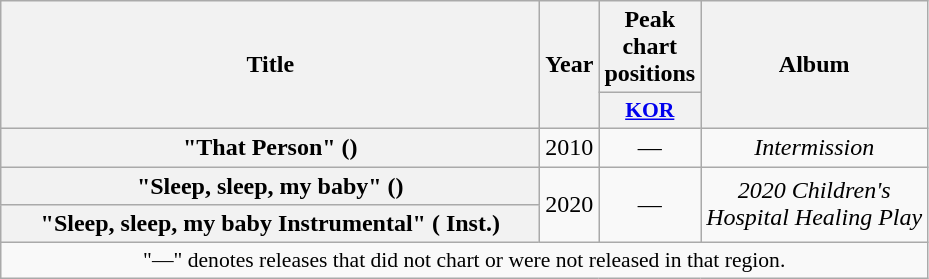<table class="wikitable plainrowheaders" style="text-align:center;" border="1">
<tr>
<th rowspan="2" style="width:22em;">Title</th>
<th rowspan="2" style="width:2em;">Year</th>
<th>Peak chart positions</th>
<th rowspan="2" style="width:9em;">Album</th>
</tr>
<tr>
<th scope="col" style="width:2em;font-size:90%;"><a href='#'>KOR</a></th>
</tr>
<tr>
<th scope="row">"That Person" ()</th>
<td>2010</td>
<td>—</td>
<td><em>Intermission</em></td>
</tr>
<tr>
<th scope="row">"Sleep, sleep, my baby" ()</th>
<td rowspan="2">2020</td>
<td rowspan="2">—</td>
<td rowspan="2"><em>2020 Children's Hospital Healing Play</em></td>
</tr>
<tr>
<th scope="row">"Sleep, sleep, my baby Instrumental" ( Inst.)</th>
</tr>
<tr>
<td colspan="4" style="font-size:90%">"—" denotes releases that did not chart or were not released in that region.</td>
</tr>
</table>
